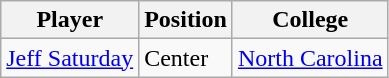<table class="wikitable">
<tr>
<th>Player</th>
<th>Position</th>
<th>College</th>
</tr>
<tr>
<td><a href='#'>Jeff Saturday</a></td>
<td>Center</td>
<td><a href='#'>North Carolina</a></td>
</tr>
</table>
